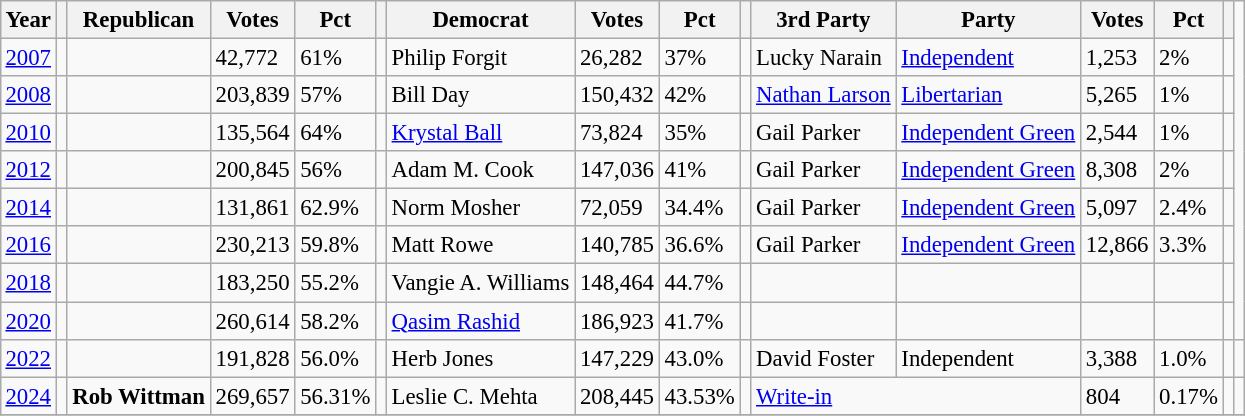<table class="wikitable" style="margin:0.5em ; font-size:95%">
<tr>
<th>Year</th>
<th></th>
<th>Republican</th>
<th>Votes</th>
<th>Pct</th>
<th></th>
<th>Democrat</th>
<th>Votes</th>
<th>Pct</th>
<th></th>
<th>3rd Party</th>
<th>Party</th>
<th>Votes</th>
<th>Pct</th>
<th></th>
</tr>
<tr>
<td><a href='#'>2007</a></td>
<td></td>
<td></td>
<td>42,772</td>
<td>61%</td>
<td></td>
<td>Philip Forgit</td>
<td>26,282</td>
<td>37%</td>
<td></td>
<td>Lucky Narain</td>
<td><a href='#'>Independent</a></td>
<td>1,253</td>
<td>2%</td>
<td></td>
</tr>
<tr>
<td><a href='#'>2008</a></td>
<td></td>
<td></td>
<td>203,839</td>
<td>57%</td>
<td></td>
<td>Bill Day</td>
<td>150,432</td>
<td>42%</td>
<td></td>
<td><a href='#'>Nathan Larson</a></td>
<td><a href='#'>Libertarian</a></td>
<td>5,265</td>
<td>1%</td>
<td></td>
</tr>
<tr>
<td><a href='#'>2010</a></td>
<td></td>
<td></td>
<td>135,564</td>
<td>64%</td>
<td></td>
<td><a href='#'>Krystal Ball</a></td>
<td>73,824</td>
<td>35%</td>
<td></td>
<td>Gail Parker</td>
<td><a href='#'>Independent Green</a></td>
<td>2,544</td>
<td>1%</td>
<td></td>
</tr>
<tr>
<td><a href='#'>2012</a></td>
<td></td>
<td></td>
<td>200,845</td>
<td>56%</td>
<td></td>
<td>Adam M. Cook</td>
<td>147,036</td>
<td>41%</td>
<td></td>
<td>Gail Parker</td>
<td><a href='#'>Independent Green</a></td>
<td>8,308</td>
<td>2%</td>
<td></td>
</tr>
<tr>
<td><a href='#'>2014</a></td>
<td></td>
<td></td>
<td>131,861</td>
<td>62.9%</td>
<td></td>
<td>Norm Mosher</td>
<td>72,059</td>
<td>34.4%</td>
<td></td>
<td>Gail Parker</td>
<td><a href='#'>Independent Green</a></td>
<td>5,097</td>
<td>2.4%</td>
<td></td>
</tr>
<tr>
<td><a href='#'>2016</a></td>
<td></td>
<td></td>
<td>230,213</td>
<td>59.8%</td>
<td></td>
<td>Matt Rowe</td>
<td>140,785</td>
<td>36.6%</td>
<td></td>
<td>Gail Parker</td>
<td><a href='#'>Independent Green</a></td>
<td>12,866</td>
<td>3.3%</td>
<td></td>
</tr>
<tr>
<td><a href='#'>2018</a></td>
<td></td>
<td></td>
<td>183,250</td>
<td>55.2%</td>
<td></td>
<td>Vangie A. Williams</td>
<td>148,464</td>
<td>44.7%</td>
<td></td>
<td></td>
<td></td>
<td></td>
<td></td>
<td></td>
</tr>
<tr>
<td><a href='#'>2020</a></td>
<td></td>
<td></td>
<td>260,614</td>
<td>58.2%</td>
<td></td>
<td><a href='#'>Qasim Rashid</a></td>
<td>186,923</td>
<td>41.7%</td>
<td></td>
<td></td>
<td></td>
<td></td>
<td></td>
<td></td>
</tr>
<tr>
<td><a href='#'>2022</a></td>
<td></td>
<td></td>
<td>191,828</td>
<td>56.0%</td>
<td></td>
<td>Herb Jones</td>
<td>147,229</td>
<td>43.0%</td>
<td></td>
<td>David Foster</td>
<td>Independent</td>
<td>3,388</td>
<td>1.0%</td>
<td></td>
<td></td>
</tr>
<tr>
<td><a href='#'>2024</a></td>
<td></td>
<td><strong>Rob Wittman</strong></td>
<td>269,657</td>
<td>56.31%</td>
<td></td>
<td>Leslie C. Mehta</td>
<td>208,445</td>
<td>43.53%</td>
<td></td>
<td colspan=2><a href='#'>Write-in</a></td>
<td>804</td>
<td>0.17%</td>
<td></td>
<td></td>
</tr>
<tr>
</tr>
</table>
